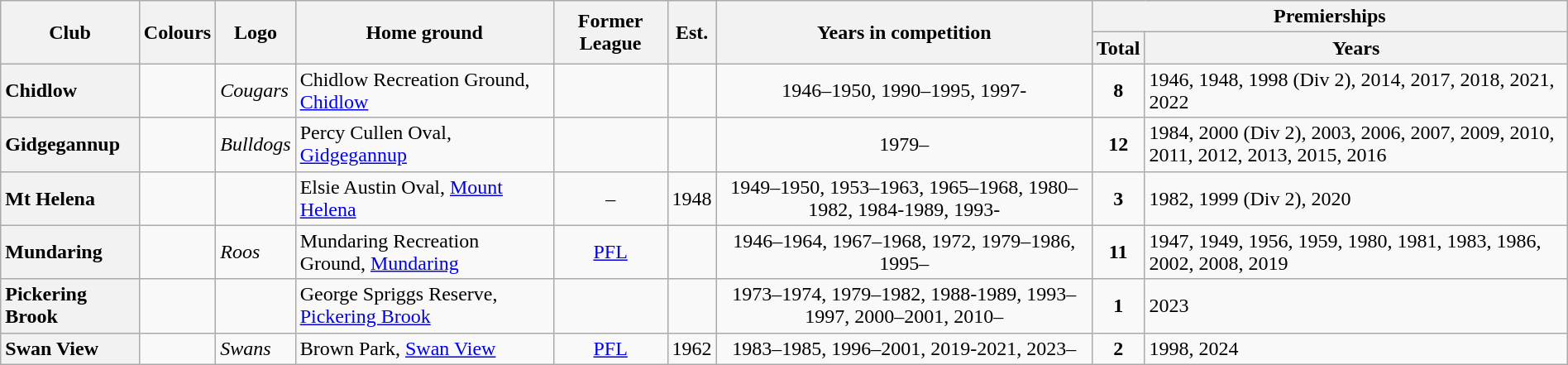<table class="wikitable sortable" style="text-align:center; width:100%">
<tr>
<th rowspan="2">Club</th>
<th rowspan="2">Colours</th>
<th rowspan="2">Logo</th>
<th rowspan="2">Home ground</th>
<th rowspan="2">Former League</th>
<th rowspan="2">Est.</th>
<th rowspan="2">Years in competition</th>
<th colspan="2">Premierships</th>
</tr>
<tr>
<th>Total</th>
<th>Years</th>
</tr>
<tr>
<th style="text-align:left">Chidlow</th>
<td></td>
<td align="left"><em>Cougars</em></td>
<td align="left">Chidlow Recreation Ground, <a href='#'>Chidlow</a></td>
<td></td>
<td></td>
<td>1946–1950, 1990–1995, 1997-</td>
<td><strong>8</strong></td>
<td align="left">1946, 1948, 1998 (Div 2), 2014, 2017, 2018, 2021, 2022</td>
</tr>
<tr>
<th style="text-align:left">Gidgegannup</th>
<td></td>
<td align="left"><em>Bulldogs</em></td>
<td align="left">Percy Cullen Oval, <a href='#'>Gidgegannup</a></td>
<td></td>
<td></td>
<td>1979–</td>
<td><strong>12</strong></td>
<td align="left">1984, 2000 (Div 2), 2003, 2006, 2007, 2009, 2010, 2011, 2012, 2013, 2015, 2016</td>
</tr>
<tr>
<th style="text-align:left">Mt Helena</th>
<td></td>
<td align="left"><em></em></td>
<td align="left">Elsie Austin Oval, <a href='#'>Mount Helena</a></td>
<td>–</td>
<td>1948</td>
<td>1949–1950, 1953–1963, 1965–1968, 1980–1982, 1984-1989, 1993-</td>
<td><strong>3</strong></td>
<td align="left">1982, 1999 (Div 2), 2020</td>
</tr>
<tr>
<th style="text-align:left">Mundaring</th>
<td></td>
<td align="left"><em>Roos</em></td>
<td align="left">Mundaring Recreation Ground, <a href='#'>Mundaring</a></td>
<td><a href='#'>PFL</a></td>
<td></td>
<td>1946–1964, 1967–1968, 1972, 1979–1986, 1995–</td>
<td><strong>11</strong></td>
<td align="left">1947, 1949, 1956, 1959, 1980, 1981, 1983, 1986, 2002, 2008, 2019</td>
</tr>
<tr>
<th style="text-align:left">Pickering Brook</th>
<td></td>
<td align="left"><em></em></td>
<td align="left">George Spriggs Reserve, <a href='#'>Pickering Brook</a></td>
<td></td>
<td></td>
<td>1973–1974, 1979–1982, 1988-1989, 1993–1997, 2000–2001, 2010–</td>
<td><strong>1</strong></td>
<td align="left">2023</td>
</tr>
<tr>
<th style="text-align:left">Swan View</th>
<td></td>
<td align="left"><em>Swans</em></td>
<td align="left">Brown Park, <a href='#'>Swan View</a></td>
<td><a href='#'>PFL</a></td>
<td>1962</td>
<td>1983–1985, 1996–2001, 2019-2021, 2023–</td>
<td><strong>2</strong></td>
<td align="left">1998, 2024</td>
</tr>
</table>
